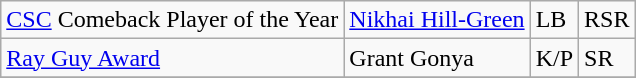<table class="wikitable">
<tr>
<td><a href='#'>CSC</a> Comeback Player of the Year</td>
<td><a href='#'>Nikhai Hill-Green</a></td>
<td>LB</td>
<td>RSR</td>
</tr>
<tr>
<td><a href='#'>Ray Guy Award</a></td>
<td>Grant Gonya</td>
<td>K/P</td>
<td>SR</td>
</tr>
<tr>
</tr>
</table>
